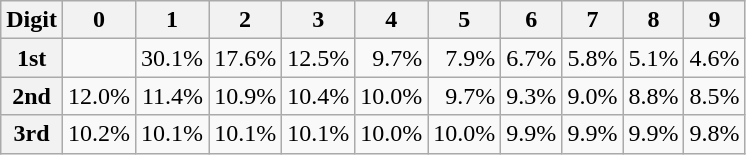<table class="wikitable" style="text-align:right">
<tr>
<th>Digit</th>
<th>0</th>
<th>1</th>
<th>2</th>
<th>3</th>
<th>4</th>
<th>5</th>
<th>6</th>
<th>7</th>
<th>8</th>
<th>9</th>
</tr>
<tr>
<th>1st</th>
<td></td>
<td>30.1%</td>
<td>17.6%</td>
<td>12.5%</td>
<td>9.7%</td>
<td>7.9%</td>
<td>6.7%</td>
<td>5.8%</td>
<td>5.1%</td>
<td>4.6%</td>
</tr>
<tr>
<th>2nd</th>
<td>12.0%</td>
<td>11.4%</td>
<td>10.9%</td>
<td>10.4%</td>
<td>10.0%</td>
<td>9.7%</td>
<td>9.3%</td>
<td>9.0%</td>
<td>8.8%</td>
<td>8.5%</td>
</tr>
<tr>
<th>3rd</th>
<td>10.2%</td>
<td>10.1%</td>
<td>10.1%</td>
<td>10.1%</td>
<td>10.0%</td>
<td>10.0%</td>
<td>9.9%</td>
<td>9.9%</td>
<td>9.9%</td>
<td>9.8%</td>
</tr>
</table>
